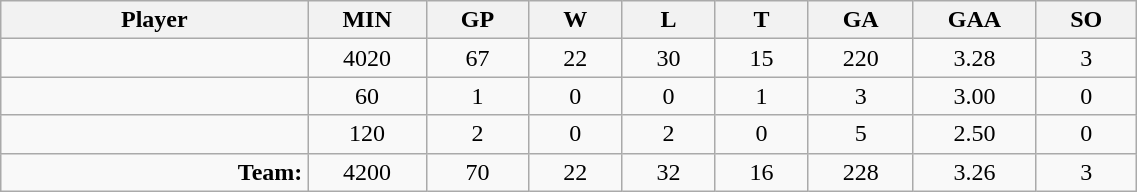<table class="wikitable sortable" width="60%">
<tr>
<th bgcolor="#DDDDFF" width="10%">Player</th>
<th width="3%" bgcolor="#DDDDFF" title="Minutes played">MIN</th>
<th width="3%" bgcolor="#DDDDFF" title="Games played in">GP</th>
<th width="3%" bgcolor="#DDDDFF" title="Wins">W</th>
<th width="3%" bgcolor="#DDDDFF"title="Losses">L</th>
<th width="3%" bgcolor="#DDDDFF" title="Ties">T</th>
<th width="3%" bgcolor="#DDDDFF" title="Goals against">GA</th>
<th width="3%" bgcolor="#DDDDFF" title="Goals against average">GAA</th>
<th width="3%" bgcolor="#DDDDFF"title="Shut-outs">SO</th>
</tr>
<tr align="center">
<td align="right"></td>
<td>4020</td>
<td>67</td>
<td>22</td>
<td>30</td>
<td>15</td>
<td>220</td>
<td>3.28</td>
<td>3</td>
</tr>
<tr align="center">
<td align="right"></td>
<td>60</td>
<td>1</td>
<td>0</td>
<td>0</td>
<td>1</td>
<td>3</td>
<td>3.00</td>
<td>0</td>
</tr>
<tr align="center">
<td align="right"></td>
<td>120</td>
<td>2</td>
<td>0</td>
<td>2</td>
<td>0</td>
<td>5</td>
<td>2.50</td>
<td>0</td>
</tr>
<tr align="center">
<td align="right"><strong>Team:</strong></td>
<td>4200</td>
<td>70</td>
<td>22</td>
<td>32</td>
<td>16</td>
<td>228</td>
<td>3.26</td>
<td>3</td>
</tr>
</table>
